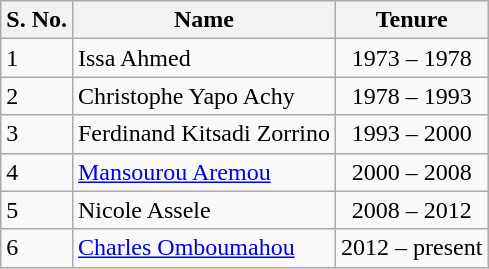<table class="wikitable">
<tr>
<th>S. No.</th>
<th>Name</th>
<th>Tenure</th>
</tr>
<tr>
<td>1</td>
<td> Issa Ahmed</td>
<td align=center>1973 – 1978</td>
</tr>
<tr>
<td>2</td>
<td> Christophe Yapo Achy</td>
<td align=center>1978 – 1993</td>
</tr>
<tr>
<td>3</td>
<td> Ferdinand Kitsadi Zorrino</td>
<td align=center>1993 – 2000</td>
</tr>
<tr>
<td>4</td>
<td> <a href='#'>Mansourou Aremou</a></td>
<td align=center>2000 – 2008</td>
</tr>
<tr>
<td>5</td>
<td> Nicole Assele</td>
<td align=center>2008 – 2012</td>
</tr>
<tr>
<td>6</td>
<td> <a href='#'>Charles Omboumahou</a></td>
<td align=center>2012 – present</td>
</tr>
</table>
